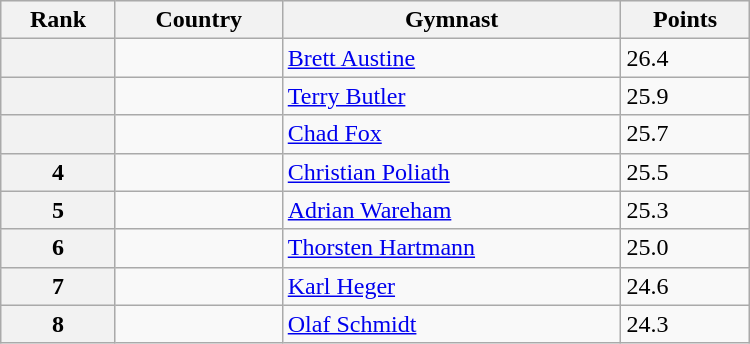<table class="wikitable" width=500>
<tr bgcolor="#efefef">
<th>Rank</th>
<th>Country</th>
<th>Gymnast</th>
<th>Points</th>
</tr>
<tr>
<th></th>
<td></td>
<td><a href='#'>Brett Austine</a></td>
<td>26.4</td>
</tr>
<tr>
<th></th>
<td></td>
<td><a href='#'>Terry Butler</a></td>
<td>25.9</td>
</tr>
<tr>
<th></th>
<td></td>
<td><a href='#'>Chad Fox</a></td>
<td>25.7</td>
</tr>
<tr>
<th>4</th>
<td></td>
<td><a href='#'>Christian Poliath</a></td>
<td>25.5</td>
</tr>
<tr>
<th>5</th>
<td></td>
<td><a href='#'>Adrian Wareham</a></td>
<td>25.3</td>
</tr>
<tr>
<th>6</th>
<td></td>
<td><a href='#'>Thorsten Hartmann</a></td>
<td>25.0</td>
</tr>
<tr>
<th>7</th>
<td></td>
<td><a href='#'>Karl Heger</a></td>
<td>24.6</td>
</tr>
<tr>
<th>8</th>
<td></td>
<td><a href='#'>Olaf Schmidt</a></td>
<td>24.3</td>
</tr>
</table>
